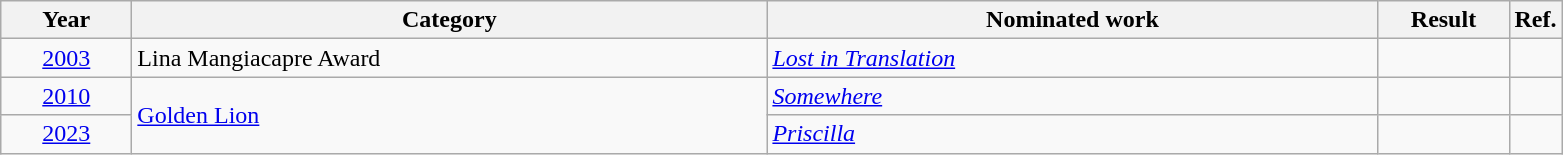<table class=wikitable>
<tr>
<th scope="col" style="width:5em;">Year</th>
<th scope="col" style="width:26em;">Category</th>
<th scope="col" style="width:25em;">Nominated work</th>
<th scope="col" style="width:5em;">Result</th>
<th>Ref.</th>
</tr>
<tr>
<td style="text-align:center;"><a href='#'>2003</a></td>
<td>Lina Mangiacapre Award</td>
<td><em><a href='#'>Lost in Translation</a></em></td>
<td></td>
<td></td>
</tr>
<tr>
<td style="text-align:center;"><a href='#'>2010</a></td>
<td rowspan=2><a href='#'>Golden Lion</a></td>
<td><em><a href='#'>Somewhere</a></em></td>
<td></td>
<td></td>
</tr>
<tr>
<td style="text-align:center;"><a href='#'>2023</a></td>
<td><em><a href='#'>Priscilla</a></em></td>
<td></td>
<td></td>
</tr>
</table>
